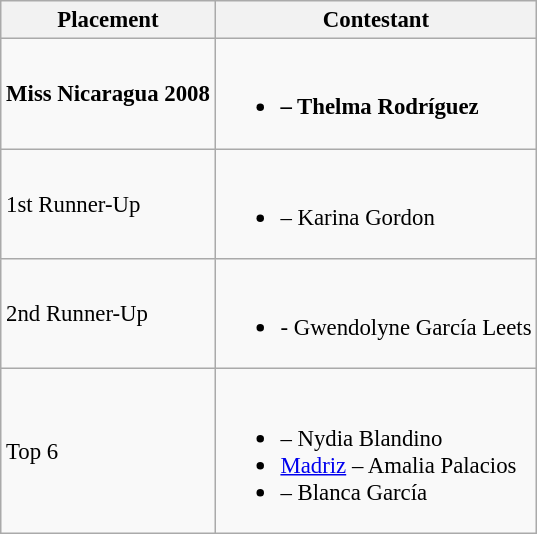<table class="wikitable sortable" style="font-size: 95%;">
<tr>
<th>Placement</th>
<th>Contestant</th>
</tr>
<tr>
<td><strong>Miss Nicaragua 2008</strong></td>
<td><br><ul><li><strong> – Thelma Rodríguez</strong></li></ul></td>
</tr>
<tr>
<td>1st Runner-Up</td>
<td><br><ul><li> – Karina Gordon</li></ul></td>
</tr>
<tr>
<td>2nd Runner-Up</td>
<td><br><ul><li> - Gwendolyne García Leets</li></ul></td>
</tr>
<tr>
<td>Top 6</td>
<td><br><ul><li> – Nydia Blandino</li><li> <a href='#'>Madriz</a> – Amalia  Palacios</li><li> – Blanca García</li></ul></td>
</tr>
</table>
